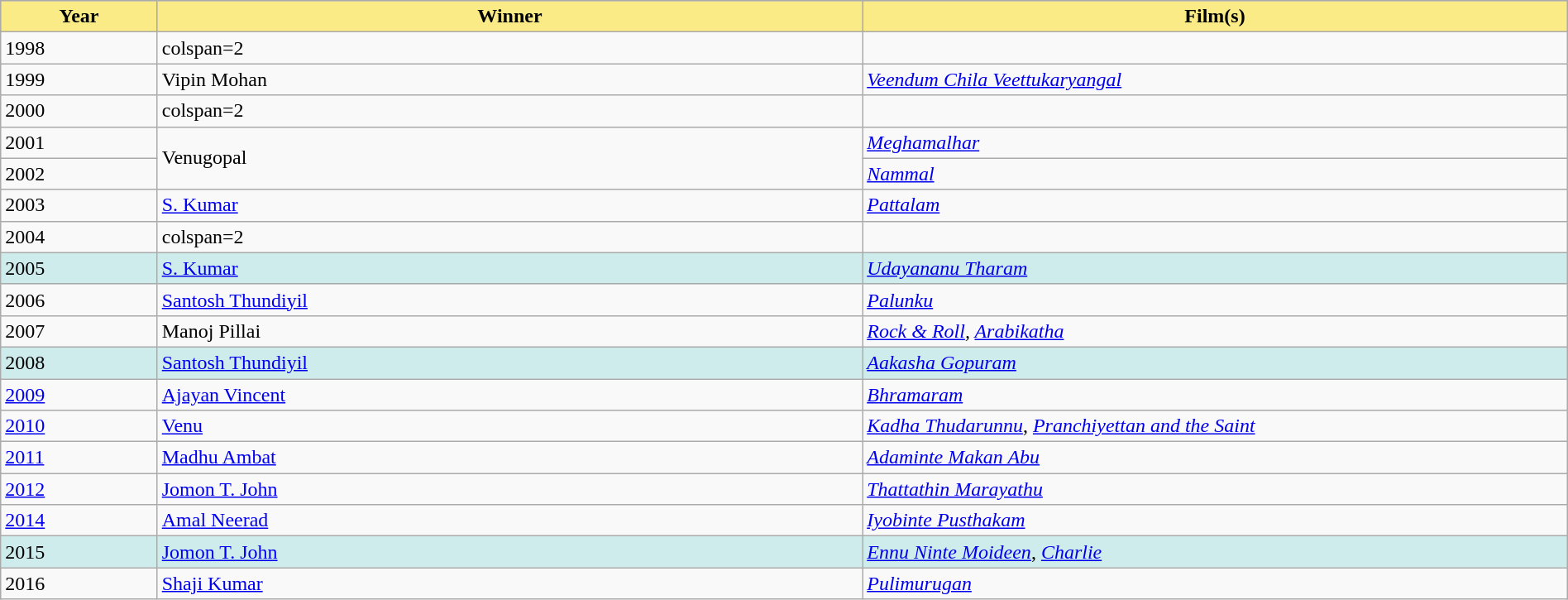<table class="wikitable" style="width:100%">
<tr bgcolor="#bebebe">
<th width="10%" style="background:#FAEB86">Year</th>
<th width="45%" style="background:#FAEB86">Winner</th>
<th width="45%" style="background:#FAEB86">Film(s)</th>
</tr>
<tr>
<td>1998</td>
<td>colspan=2 </td>
</tr>
<tr>
<td>1999</td>
<td>Vipin Mohan</td>
<td><em><a href='#'>Veendum Chila Veettukaryangal</a></em></td>
</tr>
<tr>
<td>2000</td>
<td>colspan=2 </td>
</tr>
<tr>
<td>2001</td>
<td rowspan="2">Venugopal</td>
<td><em><a href='#'>Meghamalhar</a></em></td>
</tr>
<tr>
<td>2002</td>
<td><em><a href='#'>Nammal</a></em></td>
</tr>
<tr>
<td>2003</td>
<td><a href='#'>S. Kumar</a></td>
<td><em><a href='#'>Pattalam</a></em></td>
</tr>
<tr>
<td>2004</td>
<td>colspan=2 </td>
</tr>
<tr bgcolor="#cfecec">
<td>2005</td>
<td><a href='#'>S. Kumar</a></td>
<td><em><a href='#'>Udayananu Tharam</a></em></td>
</tr>
<tr>
<td>2006</td>
<td><a href='#'>Santosh Thundiyil</a></td>
<td><em><a href='#'>Palunku</a></em></td>
</tr>
<tr>
<td>2007</td>
<td>Manoj Pillai</td>
<td><em><a href='#'>Rock & Roll</a>, <a href='#'>Arabikatha</a></em></td>
</tr>
<tr bgcolor="#cfecec">
<td>2008</td>
<td><a href='#'>Santosh Thundiyil</a></td>
<td><em><a href='#'>Aakasha Gopuram</a></em></td>
</tr>
<tr>
<td><a href='#'>2009</a></td>
<td><a href='#'>Ajayan Vincent</a></td>
<td><em><a href='#'>Bhramaram</a></em></td>
</tr>
<tr>
<td><a href='#'>2010</a></td>
<td><a href='#'>Venu</a></td>
<td><em><a href='#'>Kadha Thudarunnu</a></em>, <em><a href='#'>Pranchiyettan and the Saint</a></em></td>
</tr>
<tr>
<td><a href='#'>2011</a></td>
<td><a href='#'>Madhu Ambat</a></td>
<td><em><a href='#'>Adaminte Makan Abu</a></em></td>
</tr>
<tr>
<td><a href='#'>2012</a></td>
<td><a href='#'>Jomon T. John</a></td>
<td><em><a href='#'>Thattathin Marayathu</a></em></td>
</tr>
<tr>
<td><a href='#'>2014</a></td>
<td><a href='#'>Amal Neerad</a></td>
<td><em><a href='#'>Iyobinte Pusthakam</a></em></td>
</tr>
<tr bgcolor="#cfecec">
<td>2015</td>
<td><a href='#'>Jomon T. John</a></td>
<td><em><a href='#'>Ennu Ninte Moideen</a></em>, <em><a href='#'>Charlie</a></em></td>
</tr>
<tr>
<td>2016</td>
<td><a href='#'>Shaji Kumar</a></td>
<td><em><a href='#'>Pulimurugan</a></em></td>
</tr>
</table>
